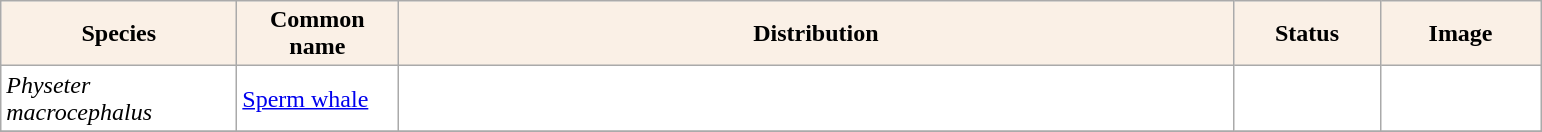<table class="sortable wikitable plainrowheaders" border="0" style="background:#ffffff" align="top" class="sortable wikitable">
<tr ->
<th scope="col" style="background-color:Linen; color:Black" width=150 px>Species</th>
<th scope="col" style="background-color:Linen; color:Black" width=100 px>Common name</th>
<th scope="col" style="background:Linen; color:Black" width=550 px>Distribution</th>
<th scope="col" style="background-color:Linen; color:Black" width=90 px>Status</th>
<th scope="col" style="background:Linen; color:Black" width=100 px>Image</th>
</tr>
<tr>
<td !scope="row" style="background:#ffffff"><em>Physeter macrocephalus</em></td>
<td><a href='#'>Sperm whale</a></td>
<td></td>
<td></td>
<td></td>
</tr>
<tr>
</tr>
</table>
